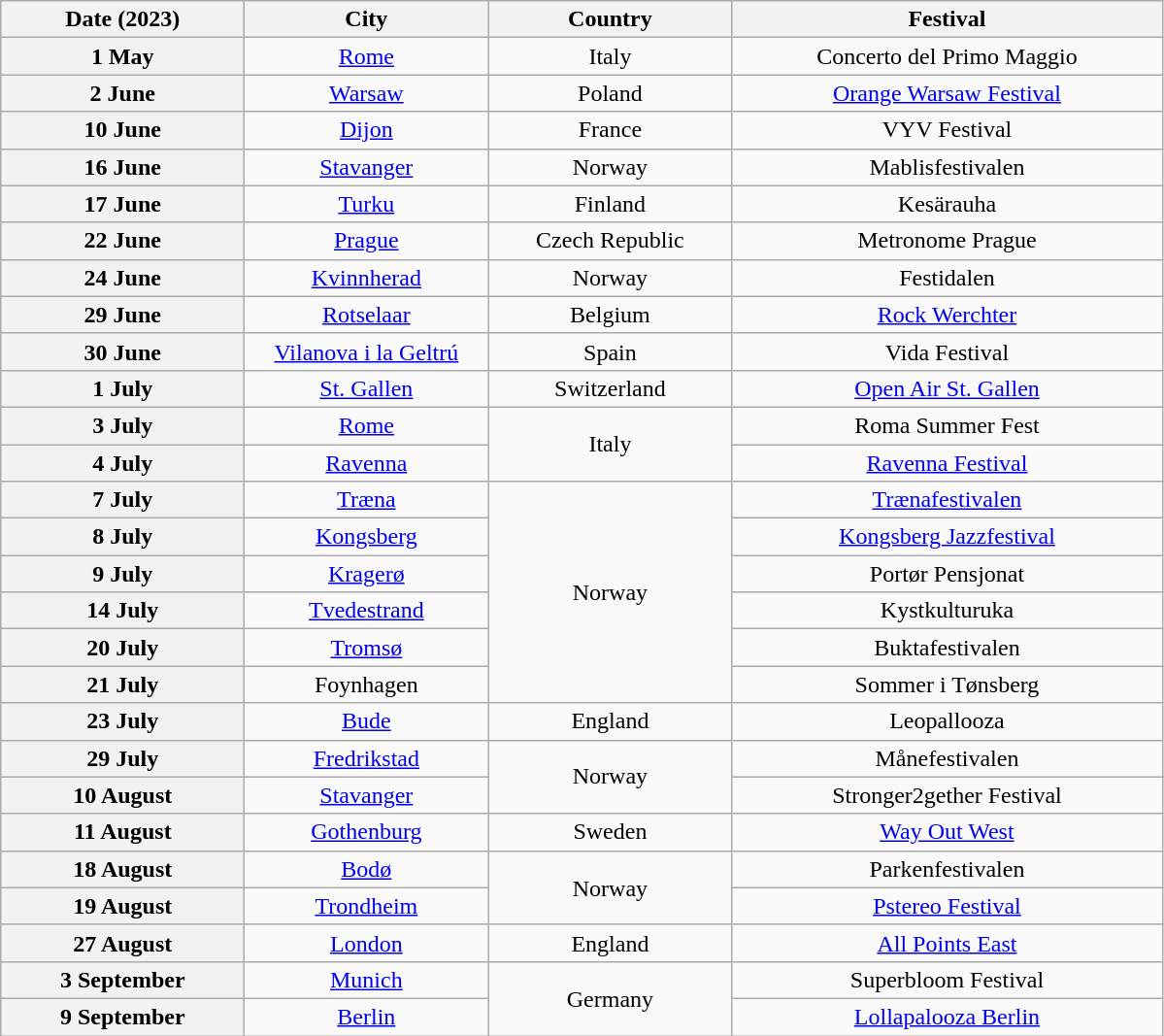<table class="wikitable plainrowheaders" style="text-align:center;">
<tr>
<th scope="col" style="width:10em;">Date (2023)</th>
<th scope="col" style="width:10em;">City</th>
<th scope="col" style="width:10em;">Country</th>
<th scope="col" style="width:18em;">Festival</th>
</tr>
<tr>
<th scope="row" style="text-align:center;">1 May</th>
<td><a href='#'>Rome</a></td>
<td rowspan="1">Italy</td>
<td>Concerto del Primo Maggio</td>
</tr>
<tr>
<th scope="row" style="text-align:center;">2 June</th>
<td><a href='#'>Warsaw</a></td>
<td rowspan="1">Poland</td>
<td><a href='#'>Orange Warsaw Festival</a></td>
</tr>
<tr>
<th scope="row" style="text-align:center;">10 June</th>
<td><a href='#'>Dijon</a></td>
<td rowspan="1">France</td>
<td>VYV Festival</td>
</tr>
<tr>
<th scope="row" style="text-align:center;">16 June</th>
<td><a href='#'>Stavanger</a></td>
<td rowspan="1">Norway</td>
<td>Mablisfestivalen</td>
</tr>
<tr>
<th scope="row" style="text-align:center;">17 June</th>
<td><a href='#'>Turku</a></td>
<td rowspan="1">Finland</td>
<td>Kesärauha</td>
</tr>
<tr>
<th scope="row" style="text-align:center;">22 June</th>
<td><a href='#'>Prague</a></td>
<td rowspan="1">Czech Republic</td>
<td>Metronome Prague</td>
</tr>
<tr>
<th scope="row" style="text-align:center;">24 June</th>
<td><a href='#'>Kvinnherad</a></td>
<td rowspan="1">Norway</td>
<td>Festidalen</td>
</tr>
<tr>
<th scope="row" style="text-align:center;">29 June</th>
<td><a href='#'>Rotselaar</a></td>
<td rowspan="1">Belgium</td>
<td><a href='#'>Rock Werchter</a></td>
</tr>
<tr>
<th scope="row" style="text-align:center;">30 June</th>
<td><a href='#'>Vilanova i la Geltrú</a></td>
<td rowspan="1">Spain</td>
<td>Vida Festival</td>
</tr>
<tr>
<th scope="row" style="text-align:center;">1 July</th>
<td><a href='#'>St. Gallen</a></td>
<td rowspan="1">Switzerland</td>
<td><a href='#'>Open Air St. Gallen</a></td>
</tr>
<tr>
<th scope="row" style="text-align:center;">3 July</th>
<td><a href='#'>Rome</a></td>
<td rowspan="2">Italy</td>
<td>Roma Summer Fest</td>
</tr>
<tr>
<th scope="row" style="text-align:center;">4 July</th>
<td><a href='#'>Ravenna</a></td>
<td><a href='#'>Ravenna Festival</a></td>
</tr>
<tr>
<th scope="row" style="text-align:center;">7 July</th>
<td><a href='#'>Træna</a></td>
<td rowspan="6">Norway</td>
<td><a href='#'>Trænafestivalen</a></td>
</tr>
<tr>
<th scope="row" style="text-align:center;">8 July</th>
<td><a href='#'>Kongsberg</a></td>
<td><a href='#'>Kongsberg Jazzfestival</a></td>
</tr>
<tr>
<th scope="row" style="text-align:center;">9 July</th>
<td><a href='#'>Kragerø</a></td>
<td>Portør Pensjonat</td>
</tr>
<tr>
<th scope="row" style="text-align:center;">14 July</th>
<td><a href='#'>Tvedestrand</a></td>
<td>Kystkulturuka</td>
</tr>
<tr>
<th scope="row" style="text-align:center;">20 July</th>
<td><a href='#'>Tromsø</a></td>
<td>Buktafestivalen</td>
</tr>
<tr>
<th scope="row" style="text-align:center;">21 July</th>
<td>Foynhagen</td>
<td>Sommer i Tønsberg</td>
</tr>
<tr>
<th scope="row" style="text-align:center;">23 July</th>
<td><a href='#'>Bude</a></td>
<td rowspan="1">England</td>
<td>Leopallooza</td>
</tr>
<tr>
<th scope="row" style="text-align:center;">29 July</th>
<td><a href='#'>Fredrikstad</a></td>
<td rowspan="2">Norway</td>
<td>Månefestivalen</td>
</tr>
<tr>
<th scope="row" style="text-align:center;">10 August</th>
<td><a href='#'>Stavanger</a></td>
<td>Stronger2gether Festival</td>
</tr>
<tr>
<th scope="row" style="text-align:center;">11 August</th>
<td><a href='#'>Gothenburg</a></td>
<td rowspan="1">Sweden</td>
<td><a href='#'>Way Out West</a></td>
</tr>
<tr>
<th scope="row" style="text-align:center;">18 August</th>
<td><a href='#'>Bodø</a></td>
<td rowspan="2">Norway</td>
<td>Parkenfestivalen</td>
</tr>
<tr>
<th scope="row" style="text-align:center;">19 August</th>
<td><a href='#'>Trondheim</a></td>
<td><a href='#'>Pstereo Festival</a></td>
</tr>
<tr>
<th scope="row" style="text-align:center;">27 August</th>
<td><a href='#'>London</a></td>
<td rowspan="1">England</td>
<td><a href='#'>All Points East</a></td>
</tr>
<tr>
<th scope="row" style="text-align:center;">3 September</th>
<td><a href='#'>Munich</a></td>
<td rowspan="2">Germany</td>
<td>Superbloom Festival</td>
</tr>
<tr>
<th scope="row" style="text-align:center;">9 September</th>
<td><a href='#'>Berlin</a></td>
<td><a href='#'>Lollapalooza Berlin</a></td>
</tr>
</table>
